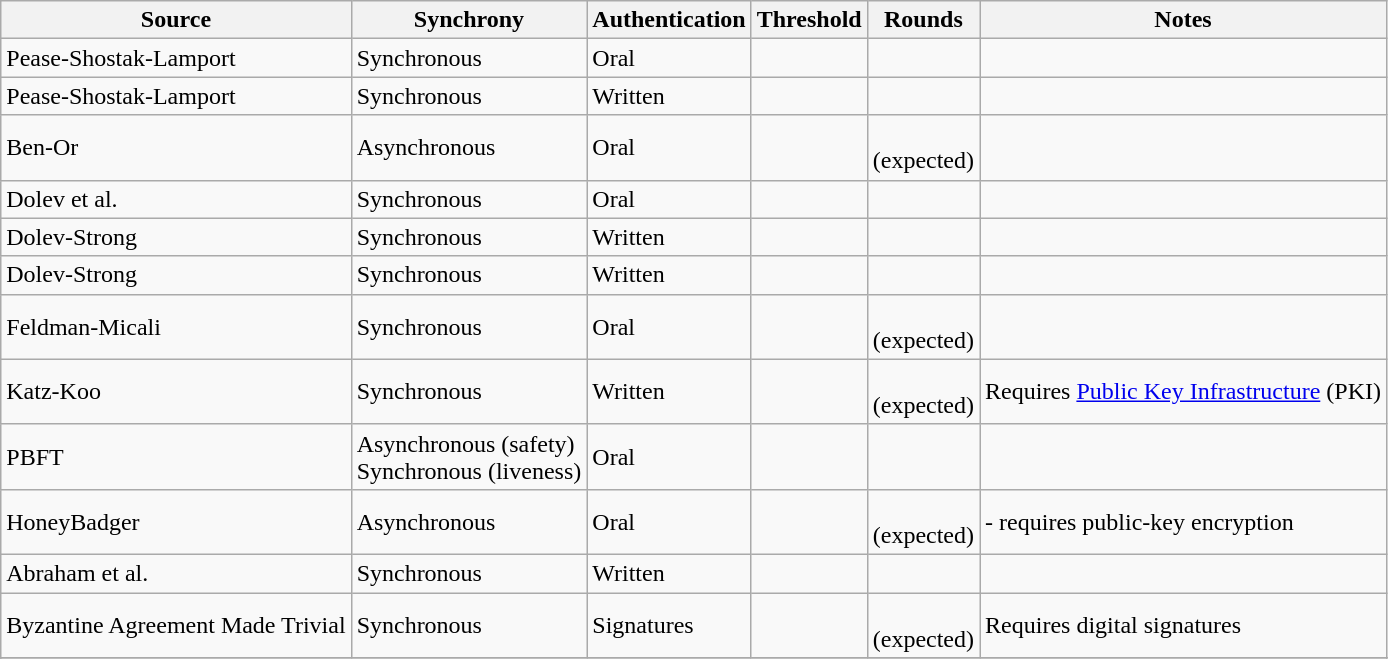<table class="wikitable">
<tr>
<th>Source</th>
<th>Synchrony</th>
<th>Authentication</th>
<th>Threshold</th>
<th>Rounds</th>
<th>Notes</th>
</tr>
<tr>
<td>Pease-Shostak-Lamport </td>
<td>Synchronous</td>
<td>Oral</td>
<td></td>
<td></td>
<td></td>
</tr>
<tr>
<td>Pease-Shostak-Lamport </td>
<td>Synchronous</td>
<td>Written</td>
<td></td>
<td></td>
<td></td>
</tr>
<tr>
<td>Ben-Or </td>
<td>Asynchronous</td>
<td>Oral</td>
<td></td>
<td><br>(expected)</td>
<td></td>
</tr>
<tr>
<td>Dolev et al.</td>
<td>Synchronous</td>
<td>Oral</td>
<td></td>
<td></td>
<td></td>
</tr>
<tr>
<td>Dolev-Strong </td>
<td>Synchronous</td>
<td>Written</td>
<td></td>
<td></td>
<td></td>
</tr>
<tr>
<td>Dolev-Strong </td>
<td>Synchronous</td>
<td>Written</td>
<td></td>
<td></td>
<td></td>
</tr>
<tr>
<td>Feldman-Micali </td>
<td>Synchronous</td>
<td>Oral</td>
<td></td>
<td><br>(expected)</td>
<td></td>
</tr>
<tr>
<td>Katz-Koo </td>
<td>Synchronous</td>
<td>Written</td>
<td></td>
<td><br>(expected)</td>
<td>Requires <a href='#'>Public Key Infrastructure</a> (PKI)</td>
</tr>
<tr>
<td>PBFT </td>
<td>Asynchronous (safety)<br>Synchronous (liveness)</td>
<td>Oral</td>
<td></td>
<td></td>
</tr>
<tr>
<td>HoneyBadger </td>
<td>Asynchronous</td>
<td>Oral</td>
<td></td>
<td><br>(expected)</td>
<td> - requires public-key encryption</td>
</tr>
<tr>
<td>Abraham et al.</td>
<td>Synchronous</td>
<td>Written</td>
<td></td>
<td></td>
<td></td>
</tr>
<tr>
<td>Byzantine Agreement Made Trivial </td>
<td>Synchronous</td>
<td>Signatures</td>
<td></td>
<td><br>(expected)</td>
<td>Requires digital signatures</td>
</tr>
<tr>
</tr>
<tr>
</tr>
</table>
